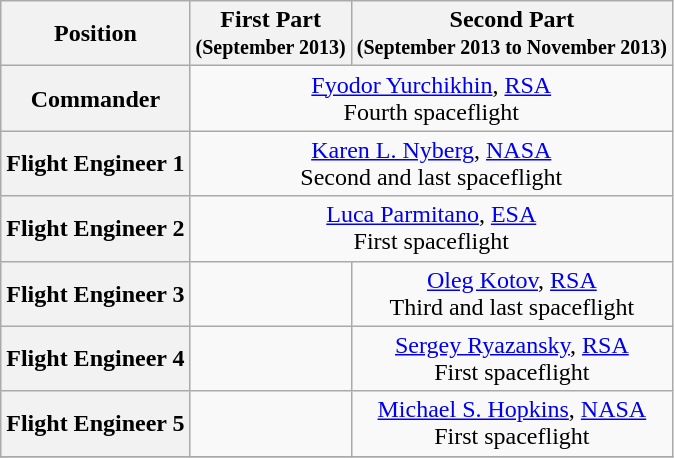<table class="wikitable">
<tr>
<th>Position</th>
<th>First Part<br><small>(September 2013)</small></th>
<th>Second Part<br><small>(September 2013 to November 2013)</small></th>
</tr>
<tr>
<th>Commander</th>
<td colspan=2 align=center> <a href='#'>Fyodor Yurchikhin</a>, <a href='#'>RSA</a><br>Fourth spaceflight</td>
</tr>
<tr>
<th>Flight Engineer 1</th>
<td colspan=2 align=center> <a href='#'>Karen L. Nyberg</a>, <a href='#'>NASA</a><br>Second and last spaceflight</td>
</tr>
<tr>
<th>Flight Engineer 2</th>
<td colspan=2 align=center> <a href='#'>Luca Parmitano</a>, <a href='#'>ESA</a><br>First spaceflight</td>
</tr>
<tr>
<th>Flight Engineer 3</th>
<td></td>
<td align=center> <a href='#'>Oleg Kotov</a>, <a href='#'>RSA</a><br>Third and last spaceflight</td>
</tr>
<tr>
<th>Flight Engineer 4</th>
<td></td>
<td align=center> <a href='#'>Sergey Ryazansky</a>, <a href='#'>RSA</a><br>First spaceflight</td>
</tr>
<tr>
<th>Flight Engineer 5</th>
<td></td>
<td align=center> <a href='#'>Michael S. Hopkins</a>, <a href='#'>NASA</a><br>First spaceflight</td>
</tr>
<tr>
</tr>
</table>
